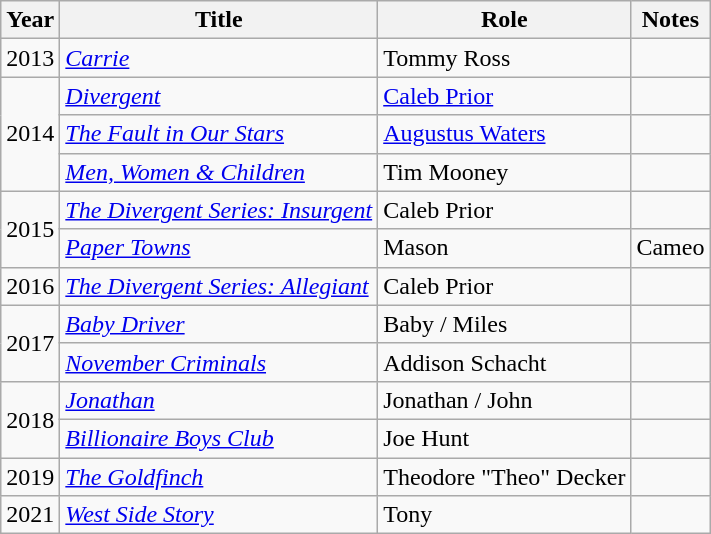<table class="wikitable plainrowheaders sortable">
<tr>
<th scope="col">Year</th>
<th scope="col">Title</th>
<th scope="col">Role</th>
<th scope="col" class="unsortable">Notes</th>
</tr>
<tr>
<td>2013</td>
<td><em><a href='#'>Carrie</a></em></td>
<td>Tommy Ross</td>
<td></td>
</tr>
<tr>
<td rowspan=3>2014</td>
<td><em><a href='#'>Divergent</a></em></td>
<td><a href='#'>Caleb Prior</a></td>
<td></td>
</tr>
<tr>
<td><em><a href='#'>The Fault in Our Stars</a></em></td>
<td><a href='#'>Augustus Waters</a></td>
<td></td>
</tr>
<tr>
<td><em><a href='#'>Men, Women & Children</a></em></td>
<td>Tim Mooney</td>
<td></td>
</tr>
<tr>
<td rowspan=2>2015</td>
<td><em><a href='#'>The Divergent Series: Insurgent</a></em></td>
<td>Caleb Prior</td>
<td></td>
</tr>
<tr>
<td><em><a href='#'>Paper Towns</a></em></td>
<td>Mason</td>
<td>Cameo</td>
</tr>
<tr>
<td>2016</td>
<td><em><a href='#'>The Divergent Series: Allegiant</a></em></td>
<td>Caleb Prior</td>
<td></td>
</tr>
<tr>
<td rowspan=2>2017</td>
<td><em><a href='#'>Baby Driver</a></em></td>
<td>Baby / Miles</td>
<td></td>
</tr>
<tr>
<td><em><a href='#'>November Criminals</a></em></td>
<td>Addison Schacht</td>
<td></td>
</tr>
<tr>
<td rowspan=2>2018</td>
<td><em><a href='#'>Jonathan</a></em></td>
<td>Jonathan / John</td>
<td></td>
</tr>
<tr>
<td><em><a href='#'>Billionaire Boys Club</a></em></td>
<td>Joe Hunt</td>
<td></td>
</tr>
<tr>
<td>2019</td>
<td><em><a href='#'>The Goldfinch</a></em></td>
<td>Theodore "Theo" Decker</td>
<td></td>
</tr>
<tr>
<td>2021</td>
<td><em><a href='#'>West Side Story</a></em></td>
<td>Tony</td>
<td></td>
</tr>
</table>
